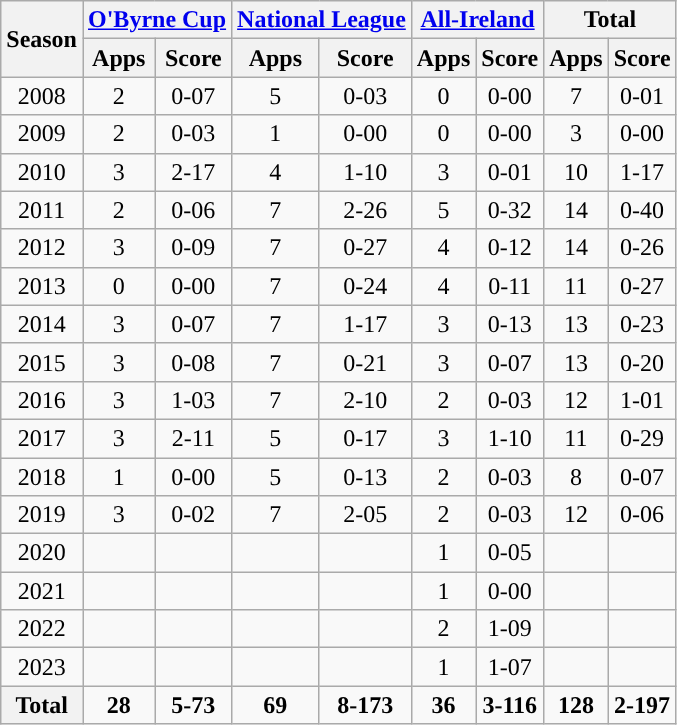<table class="wikitable" style="text-align:center">
<tr>
<th rowspan="2”">Season</th>
<th colspan="2"><a href='#'>O'Byrne Cup</a></th>
<th colspan="2"><a href='#'>National League</a></th>
<th colspan="2"><a href='#'>All-Ireland</a></th>
<th colspan="2">Total</th>
</tr>
<tr>
<th>Apps</th>
<th>Score</th>
<th>Apps</th>
<th>Score</th>
<th>Apps</th>
<th>Score</th>
<th>Apps</th>
<th colspan="2">Score</th>
</tr>
<tr>
<td>2008</td>
<td>2</td>
<td>0-07</td>
<td>5</td>
<td>0-03</td>
<td>0</td>
<td>0-00</td>
<td>7</td>
<td>0-01</td>
</tr>
<tr>
<td>2009</td>
<td>2</td>
<td>0-03</td>
<td>1</td>
<td>0-00</td>
<td>0</td>
<td>0-00</td>
<td>3</td>
<td>0-00</td>
</tr>
<tr>
<td>2010</td>
<td>3</td>
<td>2-17</td>
<td>4</td>
<td>1-10</td>
<td>3</td>
<td>0-01</td>
<td>10</td>
<td>1-17</td>
</tr>
<tr>
<td>2011</td>
<td>2</td>
<td>0-06</td>
<td>7</td>
<td>2-26</td>
<td>5</td>
<td>0-32</td>
<td>14</td>
<td>0-40</td>
</tr>
<tr>
<td>2012</td>
<td>3</td>
<td>0-09</td>
<td>7</td>
<td>0-27</td>
<td>4</td>
<td>0-12</td>
<td>14</td>
<td>0-26</td>
</tr>
<tr>
<td>2013</td>
<td>0</td>
<td>0-00</td>
<td>7</td>
<td>0-24</td>
<td>4</td>
<td>0-11</td>
<td>11</td>
<td>0-27</td>
</tr>
<tr>
<td>2014</td>
<td>3</td>
<td>0-07</td>
<td>7</td>
<td>1-17</td>
<td>3</td>
<td>0-13</td>
<td>13</td>
<td>0-23</td>
</tr>
<tr>
<td>2015</td>
<td>3</td>
<td>0-08</td>
<td>7</td>
<td>0-21</td>
<td>3</td>
<td>0-07</td>
<td>13</td>
<td>0-20</td>
</tr>
<tr>
<td>2016</td>
<td>3</td>
<td>1-03</td>
<td>7</td>
<td>2-10</td>
<td>2</td>
<td>0-03</td>
<td>12</td>
<td>1-01</td>
</tr>
<tr>
<td>2017</td>
<td>3</td>
<td>2-11</td>
<td>5</td>
<td>0-17</td>
<td>3</td>
<td>1-10</td>
<td>11</td>
<td>0-29</td>
</tr>
<tr>
<td>2018</td>
<td>1</td>
<td>0-00</td>
<td>5</td>
<td>0-13</td>
<td>2</td>
<td>0-03</td>
<td>8</td>
<td>0-07</td>
</tr>
<tr>
<td>2019</td>
<td>3</td>
<td>0-02</td>
<td>7</td>
<td>2-05</td>
<td>2</td>
<td>0-03</td>
<td>12</td>
<td>0-06</td>
</tr>
<tr>
<td>2020</td>
<td></td>
<td></td>
<td></td>
<td></td>
<td>1</td>
<td>0-05</td>
<td></td>
<td></td>
</tr>
<tr>
<td>2021</td>
<td></td>
<td></td>
<td></td>
<td></td>
<td>1</td>
<td>0-00</td>
<td></td>
<td></td>
</tr>
<tr>
<td>2022</td>
<td></td>
<td></td>
<td></td>
<td></td>
<td>2</td>
<td>1-09</td>
<td></td>
<td></td>
</tr>
<tr>
<td>2023</td>
<td></td>
<td></td>
<td></td>
<td></td>
<td>1</td>
<td>1-07</td>
<td></td>
<td></td>
</tr>
<tr>
<th>Total</th>
<td><strong>28</strong></td>
<td><strong>5-73</strong></td>
<td><strong>69</strong></td>
<td><strong>8-173</strong></td>
<td><strong>36</strong></td>
<td><strong>3-116</strong></td>
<td><strong>128</strong></td>
<td><strong>2-197</strong></td>
</tr>
</table>
